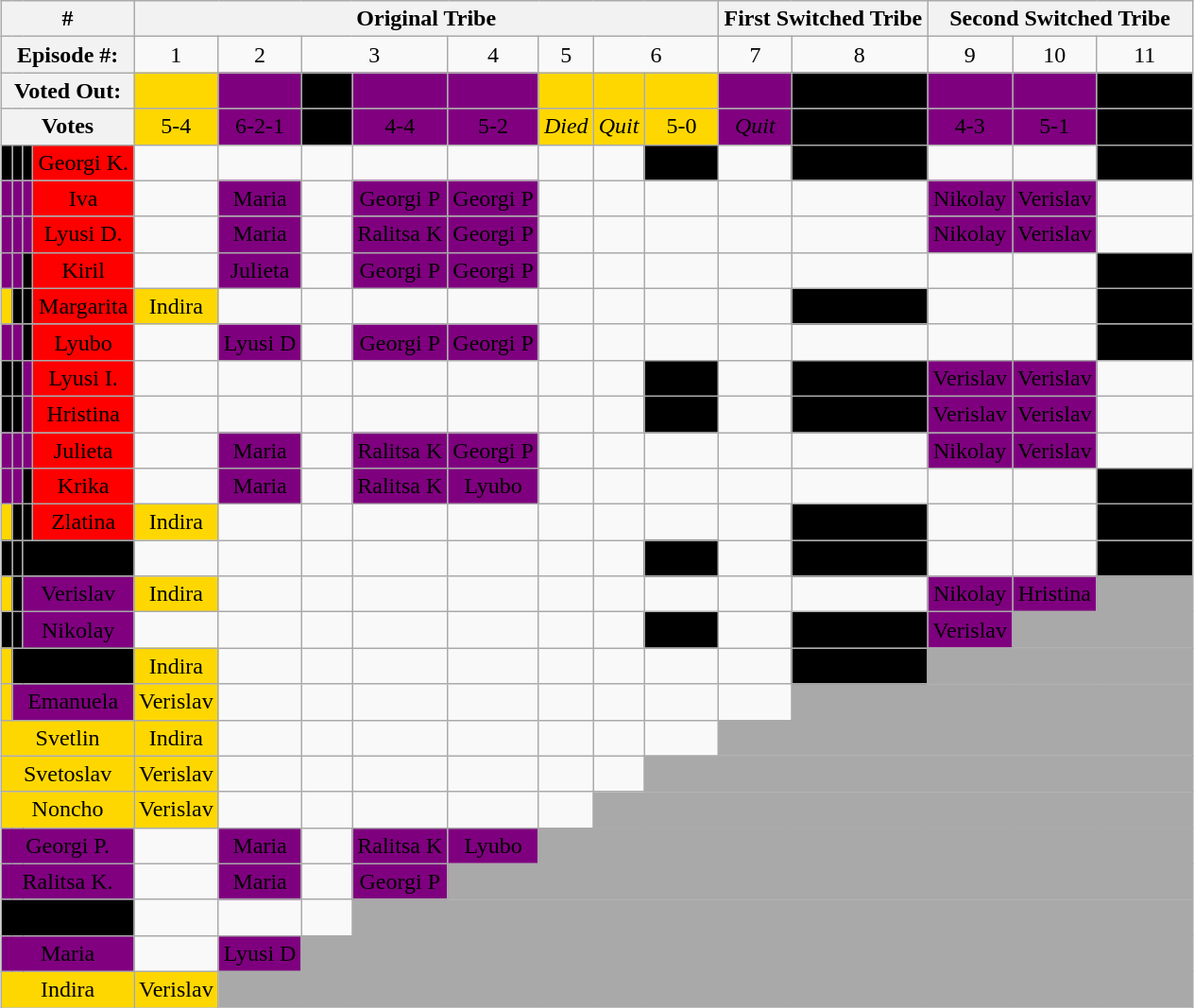<table class="wikitable" style="margin:auto; text-align:center">
<tr>
<th colspan="4">#</th>
<th colspan="8" align="center">Original Tribe</th>
<th colspan="2" align="center">First Switched Tribe</th>
<th colspan="3" align="center">Second Switched Tribe</th>
</tr>
<tr>
<th colspan="4">Episode #:</th>
<td>1</td>
<td>2</td>
<td colspan="2">3</td>
<td>4</td>
<td>5</td>
<td colspan="2">6</td>
<td>7</td>
<td>8</td>
<td>9</td>
<td>10</td>
<td>11</td>
</tr>
<tr>
<th colspan="4">Voted Out:</th>
<td bgcolor="#FFD700"></td>
<td bgcolor="#7F007F"><span></span></td>
<td bgcolor="black"><span></span></td>
<td bgcolor="#7F007F"><span></span></td>
<td bgcolor="#7F007F"><span></span></td>
<td bgcolor="#FFD700"></td>
<td bgcolor="#FFD700"></td>
<td bgcolor="#FFD700"></td>
<td bgcolor="#7F007F"><span></span></td>
<td bgcolor="black"><span></span></td>
<td bgcolor="#7F007F"><span></span></td>
<td bgcolor="#7F007F"><span></span></td>
<td bgcolor="black"><span></span></td>
</tr>
<tr>
<th colspan="4">Votes</th>
<td bgcolor="#FFD700">5-4</td>
<td bgcolor="purple"><span>6-2-1</span></td>
<td bgcolor="black"><span><em>Quit</em></span></td>
<td bgcolor="purple"><span>4-4</span></td>
<td bgcolor="purple"><span>5-2</span></td>
<td bgcolor="#FFD700"><em>Died</em></td>
<td bgcolor="#FFD700"><em>Quit</em></td>
<td bgcolor="#FFD700">5-0</td>
<td bgcolor="purple"><span><em>Quit</em></span></td>
<td bgcolor="black"><span>5-3</span></td>
<td bgcolor="purple"><span>4-3</span></td>
<td bgcolor="purple"><span>5-1</span></td>
<td bgcolor="black"><span>5-2</span></td>
</tr>
<tr>
<td bgcolor="black"></td>
<td bgcolor="black"></td>
<td bgcolor="black"></td>
<td align="center" bgcolor="red"><span>Georgi K.</span></td>
<td></td>
<td></td>
<td></td>
<td></td>
<td></td>
<td></td>
<td></td>
<td bgcolor="black"><span>Svetlin</span></td>
<td></td>
<td bgcolor="black"><span>Ivan</span></td>
<td></td>
<td></td>
<td bgcolor="black"><span>Zlatina</span></td>
</tr>
<tr>
<td bgcolor="purple"></td>
<td bgcolor="purple"></td>
<td bgcolor="purple"></td>
<td align="center" bgcolor="red"><span>Iva</span></td>
<td></td>
<td bgcolor="#7F007F"><span>Maria</span></td>
<td></td>
<td bgcolor="#7F007F"><span>Georgi P</span></td>
<td bgcolor="#7F007F"><span>Georgi P</span></td>
<td></td>
<td></td>
<td></td>
<td></td>
<td></td>
<td bgcolor="#7F007F"><span>Nikolay</span></td>
<td bgcolor="#7F007F"><span>Verislav</span></td>
<td></td>
</tr>
<tr>
<td bgcolor="purple"></td>
<td bgcolor="purple"></td>
<td bgcolor="purple"></td>
<td align="center" bgcolor="red"><span>Lyusi D.</span></td>
<td></td>
<td bgcolor="#7F007F"><span>Maria</span></td>
<td></td>
<td bgcolor="#7F007F"><span>Ralitsa K</span></td>
<td bgcolor="#7F007F"><span>Georgi P</span></td>
<td></td>
<td></td>
<td></td>
<td></td>
<td></td>
<td bgcolor="#7F007F"><span>Nikolay</span></td>
<td bgcolor="#7F007F"><span>Verislav</span></td>
<td></td>
</tr>
<tr>
<td bgcolor="purple"></td>
<td bgcolor="purple"></td>
<td bgcolor="black"></td>
<td align="center" bgcolor="red"><span>Kiril</span></td>
<td></td>
<td bgcolor="#7F007F"><span>Julieta</span></td>
<td></td>
<td bgcolor="#7F007F"><span>Georgi P</span></td>
<td bgcolor="#7F007F"><span>Georgi P</span></td>
<td></td>
<td></td>
<td></td>
<td></td>
<td></td>
<td></td>
<td></td>
<td bgcolor="black"><span>Ralitsa G</span></td>
</tr>
<tr>
<td bgcolor="#FFD700"></td>
<td bgcolor="black"></td>
<td bgcolor="black"></td>
<td align="center" bgcolor="red"><span>Margarita</span></td>
<td bgcolor="#FFD700">Indira</td>
<td></td>
<td></td>
<td></td>
<td></td>
<td></td>
<td></td>
<td></td>
<td></td>
<td bgcolor="black"><span>Georgi K</span></td>
<td></td>
<td></td>
<td bgcolor="black"><span>Ralitsa G</span></td>
</tr>
<tr>
<td bgcolor="purple"></td>
<td bgcolor="purple"></td>
<td bgcolor="black"></td>
<td align="center" bgcolor="red"><span>Lyubo</span></td>
<td></td>
<td bgcolor="#7F007F"><span>Lyusi D</span></td>
<td></td>
<td bgcolor="#7F007F"><span>Georgi P</span></td>
<td bgcolor="#7F007F"><span>Georgi P</span></td>
<td></td>
<td></td>
<td></td>
<td></td>
<td></td>
<td></td>
<td></td>
<td bgcolor="black"><span>Ralitsa G</span></td>
</tr>
<tr>
<td bgcolor="black"></td>
<td bgcolor="black"></td>
<td bgcolor="purple"></td>
<td align="center" bgcolor="red"><span>Lyusi I.</span></td>
<td></td>
<td></td>
<td></td>
<td></td>
<td></td>
<td></td>
<td></td>
<td bgcolor="black"><span>Svetlin</span></td>
<td></td>
<td bgcolor="black"><span>Ivan</span></td>
<td bgcolor="#7F007F"><span>Verislav</span></td>
<td bgcolor="#7F007F"><span>Verislav</span></td>
<td></td>
</tr>
<tr>
<td bgcolor="black"></td>
<td bgcolor="black"></td>
<td bgcolor="purple"></td>
<td align="center" bgcolor="red"><span>Hristina</span></td>
<td></td>
<td></td>
<td></td>
<td></td>
<td></td>
<td></td>
<td></td>
<td bgcolor="black"><span>Svetlin</span></td>
<td></td>
<td bgcolor="black"><span>Ivan</span></td>
<td bgcolor="#7F007F"><span>Verislav</span></td>
<td bgcolor="#7F007F"><span>Verislav</span></td>
<td></td>
</tr>
<tr>
<td bgcolor="purple"></td>
<td bgcolor="purple"></td>
<td bgcolor="purple"></td>
<td align="center" bgcolor="red"><span>Julieta</span></td>
<td></td>
<td bgcolor="#7F007F"><span>Maria</span></td>
<td></td>
<td bgcolor="#7F007F"><span>Ralitsa K</span></td>
<td bgcolor="#7F007F"><span>Georgi P</span></td>
<td></td>
<td></td>
<td></td>
<td></td>
<td></td>
<td bgcolor="#7F007F"><span>Nikolay</span></td>
<td bgcolor="#7F007F"><span>Verislav</span></td>
<td></td>
</tr>
<tr>
<td bgcolor="purple"></td>
<td bgcolor="purple"></td>
<td bgcolor="black"></td>
<td align="center" bgcolor="red"><span>Krika</span></td>
<td></td>
<td bgcolor="#7F007F"><span>Maria</span></td>
<td></td>
<td bgcolor="#7F007F"><span>Ralitsa K</span></td>
<td bgcolor="#7F007F"><span>Lyubo</span></td>
<td></td>
<td></td>
<td></td>
<td></td>
<td></td>
<td></td>
<td></td>
<td bgcolor="black"><span>Ralitsa G</span></td>
</tr>
<tr>
<td bgcolor="#FFD700"></td>
<td bgcolor="black"></td>
<td bgcolor="black"></td>
<td align="center" bgcolor="red"><span>Zlatina</span></td>
<td bgcolor="#FFD700">Indira</td>
<td></td>
<td></td>
<td></td>
<td></td>
<td></td>
<td></td>
<td></td>
<td></td>
<td bgcolor="black"><span></span></td>
<td></td>
<td></td>
<td bgcolor="black"><span>Ralitsa G</span></td>
</tr>
<tr>
<td bgcolor="black"></td>
<td bgcolor="black"></td>
<td align="center" bgcolor="black" colspan="2"><span>Ralitsa G.</span></td>
<td></td>
<td></td>
<td></td>
<td></td>
<td></td>
<td></td>
<td></td>
<td bgcolor="black"><span>Svetlin</span></td>
<td></td>
<td bgcolor="black"><span>Ivan</span></td>
<td></td>
<td></td>
<td bgcolor="black"><span>Zlatina</span></td>
</tr>
<tr>
<td bgcolor="#FFD700"></td>
<td bgcolor="black"></td>
<td align="center" bgcolor="purple" colspan="2"><span>Verislav</span></td>
<td bgcolor="#FFD700">Indira</td>
<td></td>
<td></td>
<td></td>
<td></td>
<td></td>
<td></td>
<td></td>
<td></td>
<td></td>
<td bgcolor="#7F007F"><span>Nikolay</span></td>
<td bgcolor="#7F007F"><span>Hristina</span></td>
<td bgcolor="darkgray"></td>
</tr>
<tr>
<td bgcolor="black"></td>
<td bgcolor="black"></td>
<td align="center"  bgcolor="purple" colspan="2"><span>Nikolay</span></td>
<td></td>
<td></td>
<td></td>
<td></td>
<td></td>
<td></td>
<td></td>
<td bgcolor="black"><span>Svetlin</span></td>
<td></td>
<td bgcolor="black"><span>Ivan</span></td>
<td bgcolor="#7F007F"><span>Verislav</span></td>
<td colspan=2 bgcolor="darkgray"></td>
</tr>
<tr>
<td bgcolor="#FFD700"></td>
<td align="center" bgcolor="black" colspan="3"><span>Ivan</span></td>
<td bgcolor="#FFD700">Indira</td>
<td></td>
<td></td>
<td></td>
<td></td>
<td></td>
<td></td>
<td></td>
<td></td>
<td bgcolor="black"><span>Georgi K</span></td>
<td colspan=3 bgcolor="darkgray"></td>
</tr>
<tr>
<td bgcolor="#FFD700"></td>
<td align="center" bgcolor="purple" colspan="3"><span>Emanuela</span></td>
<td bgcolor="#FFD700">Verislav</td>
<td></td>
<td></td>
<td></td>
<td></td>
<td></td>
<td></td>
<td></td>
<td></td>
<td colspan=4 bgcolor="darkgray"></td>
</tr>
<tr>
<td align="center" bgcolor="#FFD700" colspan="4">Svetlin</td>
<td bgcolor="#FFD700">Indira</td>
<td></td>
<td></td>
<td></td>
<td></td>
<td></td>
<td></td>
<td></td>
<td colspan=5 bgcolor="darkgray"></td>
</tr>
<tr>
<td align="center" bgcolor="#FFD700" colspan="4">Svetoslav</td>
<td bgcolor="#FFD700">Verislav</td>
<td></td>
<td></td>
<td></td>
<td></td>
<td></td>
<td></td>
<td colspan=6 bgcolor="darkgray"></td>
</tr>
<tr>
<td align="center" bgcolor="#FFD700" colspan="4">Noncho</td>
<td bgcolor="#FFD700">Verislav</td>
<td></td>
<td></td>
<td></td>
<td></td>
<td></td>
<td colspan=7 bgcolor="darkgray"></td>
</tr>
<tr>
<td align="center" bgcolor="purple" colspan="4"><span>Georgi P.</span></td>
<td></td>
<td bgcolor="#7F007F"><span>Maria</span></td>
<td></td>
<td bgcolor="#7F007F"><span>Ralitsa K</span></td>
<td bgcolor="#7F007F"><span>Lyubo</span></td>
<td colspan=8 bgcolor="darkgray"></td>
</tr>
<tr>
<td align="center" bgcolor="purple" colspan="4"><span>Ralitsa K.</span></td>
<td></td>
<td bgcolor="#7F007F"><span>Maria</span></td>
<td></td>
<td bgcolor="#7F007F"><span>Georgi P</span></td>
<td colspan=9 bgcolor="darkgray"></td>
</tr>
<tr>
<td align="center" bgcolor="black" colspan="4"><span>Plamen</span></td>
<td></td>
<td></td>
<td></td>
<td colspan=10 bgcolor="darkgray"></td>
</tr>
<tr>
<td align="center" bgcolor="purple" colspan="4"><span>Maria</span></td>
<td></td>
<td bgcolor="#7F007F"><span>Lyusi D</span></td>
<td colspan=11 bgcolor="darkgray"></td>
</tr>
<tr>
<td align="center" bgcolor="#FFD700" colspan="4">Indira</td>
<td bgcolor="#FFD700">Verislav</td>
<td colspan=12 bgcolor="darkgray"></td>
</tr>
</table>
